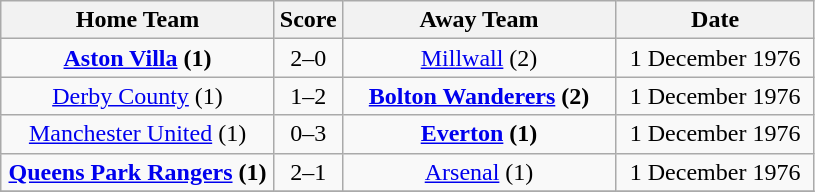<table class="wikitable" style="text-align:center;">
<tr>
<th width=175>Home Team</th>
<th width=20>Score</th>
<th width=175>Away Team</th>
<th width= 125>Date</th>
</tr>
<tr>
<td><strong><a href='#'>Aston Villa</a> (1)</strong></td>
<td>2–0</td>
<td><a href='#'>Millwall</a> (2)</td>
<td>1 December 1976</td>
</tr>
<tr>
<td><a href='#'>Derby County</a> (1)</td>
<td>1–2</td>
<td><strong><a href='#'>Bolton Wanderers</a> (2)</strong></td>
<td>1 December 1976</td>
</tr>
<tr>
<td><a href='#'>Manchester United</a> (1)</td>
<td>0–3</td>
<td><strong><a href='#'>Everton</a> (1)</strong></td>
<td>1 December 1976</td>
</tr>
<tr>
<td><strong><a href='#'>Queens Park Rangers</a> (1)</strong></td>
<td>2–1</td>
<td><a href='#'>Arsenal</a> (1)</td>
<td>1 December 1976</td>
</tr>
<tr>
</tr>
</table>
